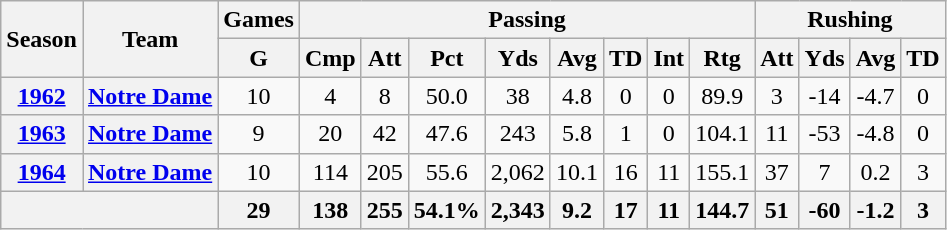<table class="wikitable" style="text-align:center;">
<tr>
<th rowspan="2">Season</th>
<th rowspan="2">Team</th>
<th rowspan="1">Games</th>
<th colspan="8">Passing</th>
<th colspan="4">Rushing</th>
</tr>
<tr>
<th>G</th>
<th>Cmp</th>
<th>Att</th>
<th>Pct</th>
<th>Yds</th>
<th>Avg</th>
<th>TD</th>
<th>Int</th>
<th>Rtg</th>
<th>Att</th>
<th>Yds</th>
<th>Avg</th>
<th>TD</th>
</tr>
<tr>
<th><a href='#'>1962</a></th>
<th><a href='#'>Notre Dame</a></th>
<td>10</td>
<td>4</td>
<td>8</td>
<td>50.0</td>
<td>38</td>
<td>4.8</td>
<td>0</td>
<td>0</td>
<td>89.9</td>
<td>3</td>
<td>-14</td>
<td>-4.7</td>
<td>0</td>
</tr>
<tr>
<th><a href='#'>1963</a></th>
<th><a href='#'>Notre Dame</a></th>
<td>9</td>
<td>20</td>
<td>42</td>
<td>47.6</td>
<td>243</td>
<td>5.8</td>
<td>1</td>
<td>0</td>
<td>104.1</td>
<td>11</td>
<td>-53</td>
<td>-4.8</td>
<td>0</td>
</tr>
<tr>
<th><a href='#'>1964</a></th>
<th><a href='#'>Notre Dame</a></th>
<td>10</td>
<td>114</td>
<td>205</td>
<td>55.6</td>
<td>2,062</td>
<td>10.1</td>
<td>16</td>
<td>11</td>
<td>155.1</td>
<td>37</td>
<td>7</td>
<td>0.2</td>
<td>3</td>
</tr>
<tr>
<th colspan="2"></th>
<th>29</th>
<th>138</th>
<th>255</th>
<th>54.1%</th>
<th>2,343</th>
<th>9.2</th>
<th>17</th>
<th>11</th>
<th>144.7</th>
<th>51</th>
<th>-60</th>
<th>-1.2</th>
<th>3</th>
</tr>
</table>
